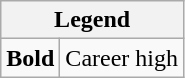<table class="wikitable mw-collapsible">
<tr>
<th colspan="2">Legend</th>
</tr>
<tr>
<td><strong>Bold</strong></td>
<td>Career high</td>
</tr>
</table>
